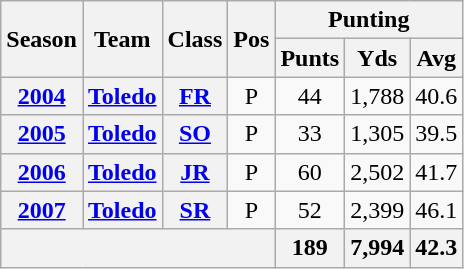<table class="wikitable" style="text-align: center;">
<tr>
<th rowspan="2">Season</th>
<th rowspan="2">Team</th>
<th rowspan="2">Class</th>
<th rowspan="2">Pos</th>
<th colspan="3">Punting</th>
</tr>
<tr>
<th>Punts</th>
<th>Yds</th>
<th>Avg</th>
</tr>
<tr>
<th><a href='#'>2004</a></th>
<th><a href='#'>Toledo</a></th>
<th><a href='#'>FR</a></th>
<td>P</td>
<td>44</td>
<td>1,788</td>
<td>40.6</td>
</tr>
<tr>
<th><a href='#'>2005</a></th>
<th><a href='#'>Toledo</a></th>
<th><a href='#'>SO</a></th>
<td>P</td>
<td>33</td>
<td>1,305</td>
<td>39.5</td>
</tr>
<tr>
<th><a href='#'>2006</a></th>
<th><a href='#'>Toledo</a></th>
<th><a href='#'>JR</a></th>
<td>P</td>
<td>60</td>
<td>2,502</td>
<td>41.7</td>
</tr>
<tr>
<th><a href='#'>2007</a></th>
<th><a href='#'>Toledo</a></th>
<th><a href='#'>SR</a></th>
<td>P</td>
<td>52</td>
<td>2,399</td>
<td>46.1</td>
</tr>
<tr>
<th colspan="4"></th>
<th>189</th>
<th>7,994</th>
<th>42.3</th>
</tr>
</table>
